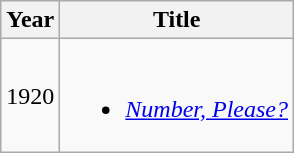<table class="wikitable sortable">
<tr>
<th>Year</th>
<th>Title</th>
</tr>
<tr>
<td>1920</td>
<td><br><ul><li><em><a href='#'>Number, Please?</a></em></li></ul></td>
</tr>
</table>
